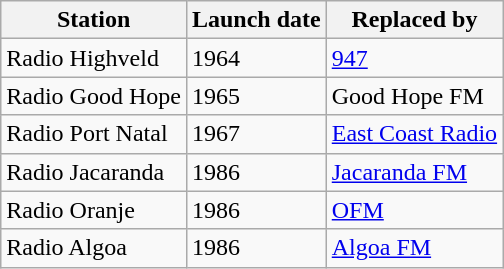<table class="sortable wikitable" style="margin: 1em 1em 1em 0;">
<tr>
<th>Station</th>
<th>Launch date</th>
<th>Replaced by</th>
</tr>
<tr style="vertical-align: top; text-align: left;">
<td>Radio Highveld</td>
<td>1964</td>
<td><a href='#'>947</a></td>
</tr>
<tr style="vertical-align: top; text-align: left;">
<td>Radio Good Hope</td>
<td>1965</td>
<td>Good Hope FM</td>
</tr>
<tr style="vertical-align: top; text-align: left;">
<td>Radio Port Natal</td>
<td>1967</td>
<td><a href='#'>East Coast Radio</a></td>
</tr>
<tr style="vertical-align: top; text-align: left;">
<td>Radio Jacaranda</td>
<td>1986</td>
<td><a href='#'>Jacaranda FM</a></td>
</tr>
<tr style="vertical-align: top; text-align: left;">
<td>Radio Oranje</td>
<td>1986</td>
<td><a href='#'>OFM</a></td>
</tr>
<tr style="vertical-align: top; text-align: left;">
<td>Radio Algoa</td>
<td>1986</td>
<td><a href='#'>Algoa FM</a></td>
</tr>
</table>
